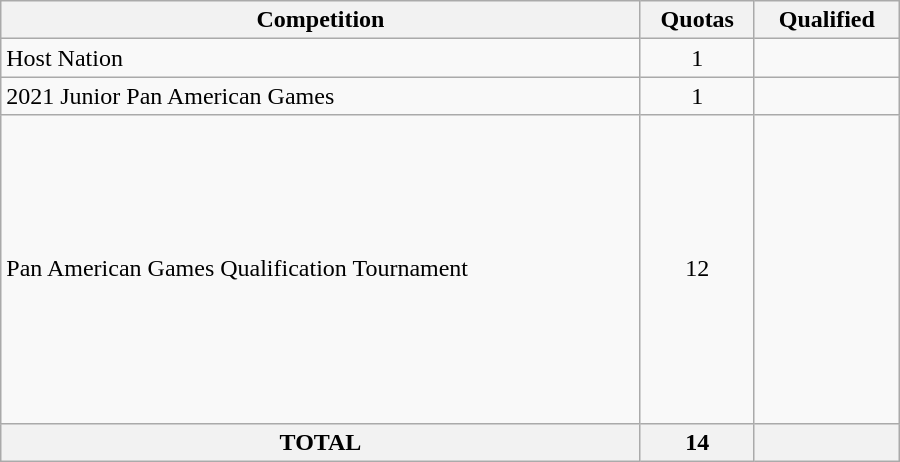<table class = "wikitable" width=600>
<tr>
<th>Competition</th>
<th>Quotas</th>
<th>Qualified</th>
</tr>
<tr>
<td>Host Nation</td>
<td align="center">1</td>
<td></td>
</tr>
<tr>
<td>2021 Junior Pan American Games</td>
<td align="center">1</td>
<td></td>
</tr>
<tr>
<td>Pan American Games Qualification Tournament</td>
<td align="center">12</td>
<td><br><br><br><br><br><br><br><br><br><br><br></td>
</tr>
<tr>
<th>TOTAL</th>
<th>14</th>
<th></th>
</tr>
</table>
